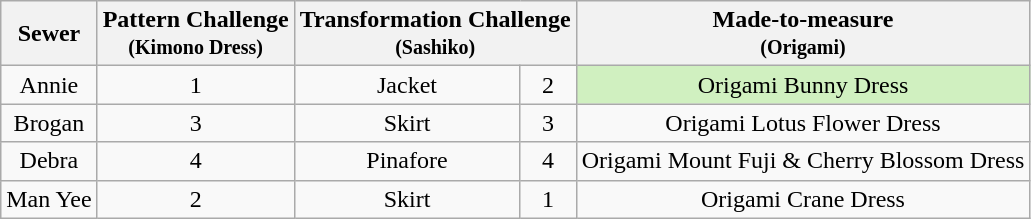<table class="wikitable" style="text-align:center;">
<tr>
<th>Sewer</th>
<th>Pattern Challenge<br><small>(Kimono Dress)</small></th>
<th colspan="2">Transformation Challenge<br><small>(Sashiko)</small></th>
<th>Made-to-measure<br><small>(Origami)</small></th>
</tr>
<tr>
<td>Annie</td>
<td>1</td>
<td>Jacket</td>
<td>2</td>
<td style="background:#d0f0c0">Origami Bunny Dress</td>
</tr>
<tr>
<td>Brogan</td>
<td>3</td>
<td>Skirt</td>
<td>3</td>
<td>Origami Lotus Flower Dress</td>
</tr>
<tr>
<td>Debra</td>
<td>4</td>
<td>Pinafore</td>
<td>4</td>
<td>Origami Mount Fuji & Cherry Blossom Dress</td>
</tr>
<tr>
<td>Man Yee</td>
<td>2</td>
<td>Skirt</td>
<td>1</td>
<td>Origami Crane Dress</td>
</tr>
</table>
